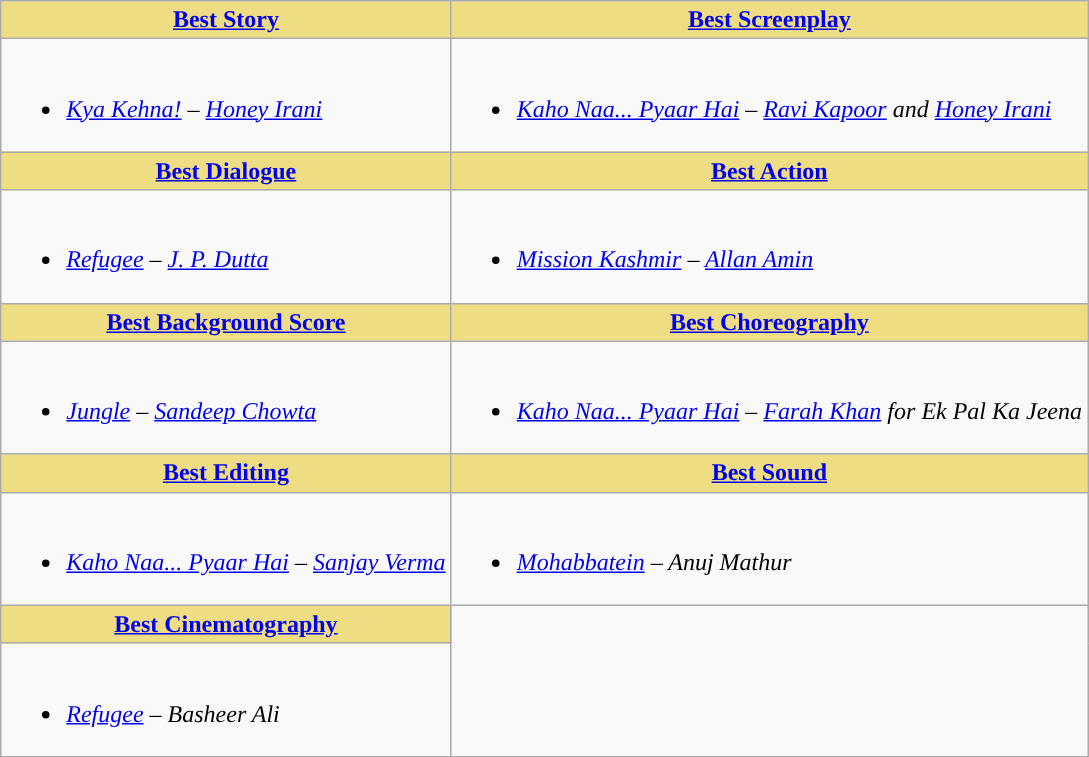<table class="wikitable">
<tr>
<th ! style="background:#EEDD82;text-align:center;"><a href='#'>Best Story</a></th>
<th ! style="background:#eedd82; text-align:center;"><a href='#'>Best Screenplay</a></th>
</tr>
<tr>
<td valign="top"><br><ul><li><em><a href='#'>Kya Kehna!</a> – <a href='#'>Honey Irani</a></em></li></ul></td>
<td valign="top"><br><ul><li><em><a href='#'>Kaho Naa... Pyaar Hai</a> – <a href='#'>Ravi Kapoor</a> and <a href='#'>Honey Irani</a></em></li></ul></td>
</tr>
<tr>
<th ! style="background:#EEDD82;text-align:center;"><a href='#'>Best Dialogue</a></th>
<th ! style="background:#eedd82; text-align:center;"><a href='#'>Best Action</a></th>
</tr>
<tr>
<td valign="top"><br><ul><li><em><a href='#'>Refugee</a> – <a href='#'>J. P. Dutta</a></em></li></ul></td>
<td valign="top"><br><ul><li><em><a href='#'>Mission Kashmir</a></em> <em>– <a href='#'>Allan Amin</a></em></li></ul></td>
</tr>
<tr>
<th ! style="background:#EEDD82;text-align:center;"><a href='#'>Best Background Score</a></th>
<th ! style="background:#eedd82; text-align:center;"><a href='#'>Best Choreography</a></th>
</tr>
<tr>
<td valign="top"><br><ul><li><em><a href='#'>Jungle</a> – <a href='#'>Sandeep Chowta</a></em></li></ul></td>
<td valign="top"><br><ul><li><em><a href='#'>Kaho Naa... Pyaar Hai</a> – <a href='#'>Farah Khan</a> for</em> <em>Ek Pal Ka Jeena</em></li></ul></td>
</tr>
<tr>
<th ! style="background:#EEDD82;text-align:center;"><a href='#'>Best Editing</a></th>
<th ! style="background:#eedd82; text-align:center;"><a href='#'>Best Sound</a></th>
</tr>
<tr>
<td valign="top"><br><ul><li><em><a href='#'>Kaho Naa... Pyaar Hai</a> – <a href='#'>Sanjay Verma</a></em></li></ul></td>
<td valign="top"><br><ul><li><em><a href='#'>Mohabbatein</a> – Anuj Mathur</em></li></ul></td>
</tr>
<tr>
<th ! style="background:#eedd82; text-align:center;"><a href='#'>Best Cinematography</a></th>
</tr>
<tr>
<td valign="top"><br><ul><li><em><a href='#'>Refugee</a> – Basheer Ali</em></li></ul></td>
</tr>
</table>
